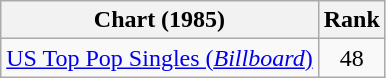<table class="wikitable sortable">
<tr>
<th>Chart (1985)</th>
<th>Rank</th>
</tr>
<tr>
<td><a href='#'>US Top Pop Singles (<em>Billboard</em>)</a></td>
<td style="text-align:center;">48</td>
</tr>
</table>
